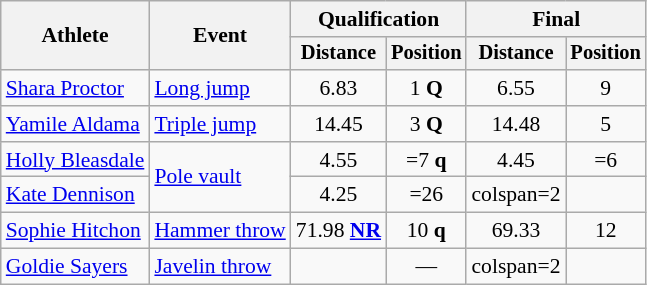<table class=wikitable style="text-align:center; font-size:90%;">
<tr>
<th rowspan="2">Athlete</th>
<th rowspan="2">Event</th>
<th colspan="2">Qualification</th>
<th colspan="2">Final</th>
</tr>
<tr style="font-size:95%">
<th>Distance</th>
<th>Position</th>
<th>Distance</th>
<th>Position</th>
</tr>
<tr>
<td style="text-align:left;"><a href='#'>Shara Proctor</a></td>
<td style="text-align:left;"><a href='#'>Long jump</a></td>
<td>6.83</td>
<td>1 <strong>Q</strong></td>
<td>6.55</td>
<td>9</td>
</tr>
<tr>
<td style="text-align:left;"><a href='#'>Yamile Aldama</a></td>
<td style="text-align:left;"><a href='#'>Triple jump</a></td>
<td>14.45</td>
<td>3 <strong>Q</strong></td>
<td>14.48</td>
<td>5</td>
</tr>
<tr>
<td style="text-align:left;"><a href='#'>Holly Bleasdale</a></td>
<td style="text-align:left;" rowspan="2"><a href='#'>Pole vault</a></td>
<td>4.55</td>
<td>=7 <strong>q</strong></td>
<td>4.45</td>
<td>=6</td>
</tr>
<tr>
<td style="text-align:left;"><a href='#'>Kate Dennison</a></td>
<td>4.25</td>
<td>=26</td>
<td>colspan=2 </td>
</tr>
<tr>
<td style="text-align:left;"><a href='#'>Sophie Hitchon</a></td>
<td style="text-align:left;"><a href='#'>Hammer throw</a></td>
<td>71.98 <strong><a href='#'>NR</a></strong></td>
<td>10 <strong>q</strong></td>
<td>69.33</td>
<td>12</td>
</tr>
<tr>
<td style="text-align:left;"><a href='#'>Goldie Sayers</a></td>
<td style="text-align:left;"><a href='#'>Javelin throw</a></td>
<td></td>
<td>—</td>
<td>colspan=2 </td>
</tr>
</table>
